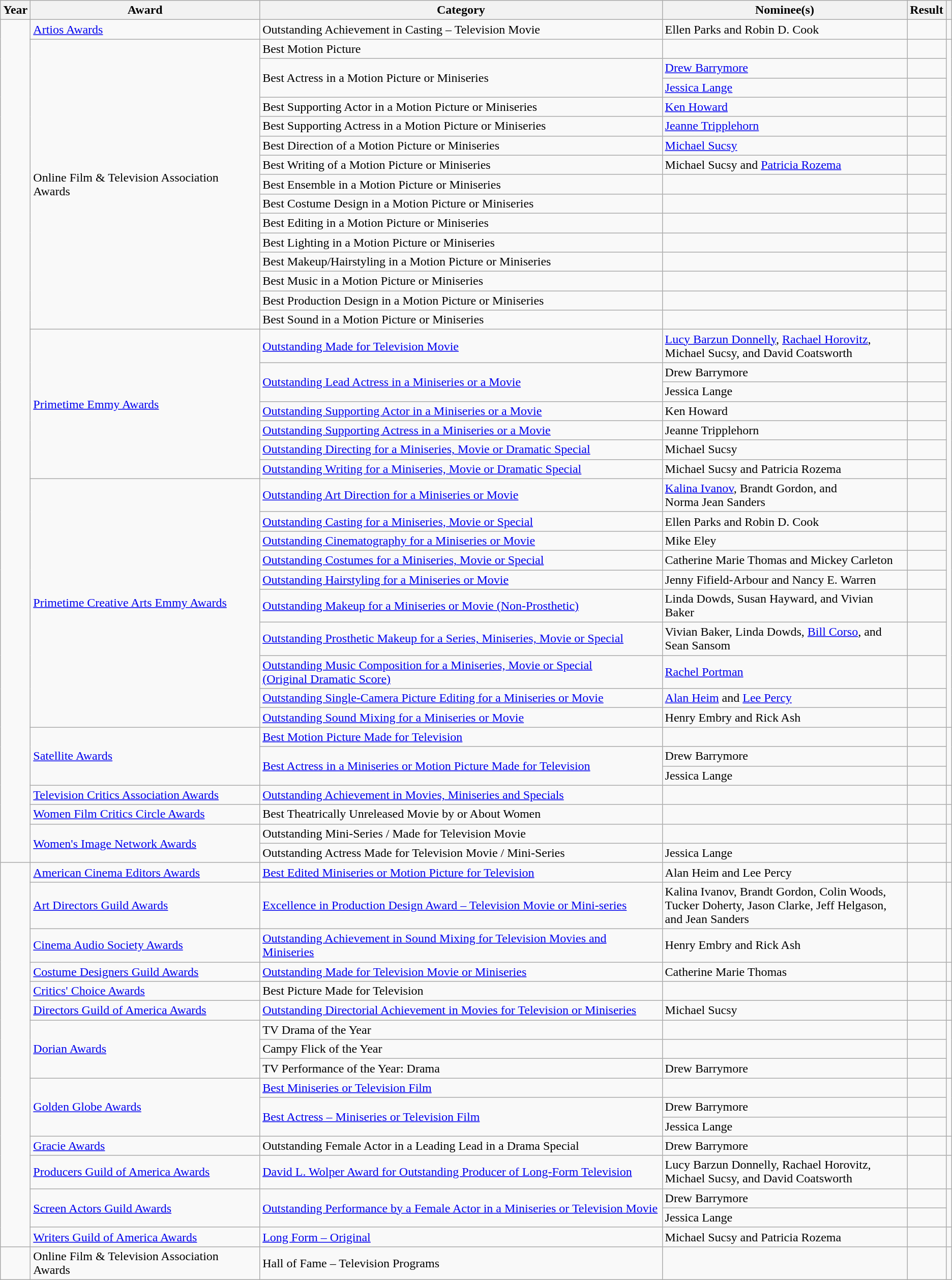<table class="wikitable sortable">
<tr>
<th>Year</th>
<th>Award</th>
<th>Category</th>
<th>Nominee(s)</th>
<th>Result</th>
<th class="unsortable"></th>
</tr>
<tr>
<td rowspan="40"></td>
<td><a href='#'>Artios Awards</a></td>
<td>Outstanding Achievement in Casting – Television Movie</td>
<td>Ellen Parks and Robin D. Cook</td>
<td></td>
<td align="center"></td>
</tr>
<tr>
<td rowspan="15">Online Film & Television Association Awards</td>
<td>Best Motion Picture</td>
<td></td>
<td></td>
<td align="center" rowspan="15"></td>
</tr>
<tr>
<td rowspan="2">Best Actress in a Motion Picture or Miniseries</td>
<td><a href='#'>Drew Barrymore</a></td>
<td></td>
</tr>
<tr>
<td><a href='#'>Jessica Lange</a></td>
<td></td>
</tr>
<tr>
<td>Best Supporting Actor in a Motion Picture or Miniseries</td>
<td><a href='#'>Ken Howard</a></td>
<td></td>
</tr>
<tr>
<td>Best Supporting Actress in a Motion Picture or Miniseries</td>
<td><a href='#'>Jeanne Tripplehorn</a></td>
<td></td>
</tr>
<tr>
<td>Best Direction of a Motion Picture or Miniseries</td>
<td><a href='#'>Michael Sucsy</a></td>
<td></td>
</tr>
<tr>
<td>Best Writing of a Motion Picture or Miniseries</td>
<td>Michael Sucsy and <a href='#'>Patricia Rozema</a></td>
<td></td>
</tr>
<tr>
<td>Best Ensemble in a Motion Picture or Miniseries</td>
<td></td>
<td></td>
</tr>
<tr>
<td>Best Costume Design in a Motion Picture or Miniseries</td>
<td></td>
<td></td>
</tr>
<tr>
<td>Best Editing in a Motion Picture or Miniseries</td>
<td></td>
<td></td>
</tr>
<tr>
<td>Best Lighting in a Motion Picture or Miniseries</td>
<td></td>
<td></td>
</tr>
<tr>
<td>Best Makeup/Hairstyling in a Motion Picture or Miniseries</td>
<td></td>
<td></td>
</tr>
<tr>
<td>Best Music in a Motion Picture or Miniseries</td>
<td></td>
<td></td>
</tr>
<tr>
<td>Best Production Design in a Motion Picture or Miniseries</td>
<td></td>
<td></td>
</tr>
<tr>
<td>Best Sound in a Motion Picture or Miniseries</td>
<td></td>
<td></td>
</tr>
<tr>
<td rowspan="7"><a href='#'>Primetime Emmy Awards</a></td>
<td><a href='#'>Outstanding Made for Television Movie</a></td>
<td><a href='#'>Lucy Barzun Donnelly</a>, <a href='#'>Rachael Horovitz</a>, <br> Michael Sucsy, and David Coatsworth</td>
<td></td>
<td align="center" rowspan="17"></td>
</tr>
<tr>
<td rowspan="2"><a href='#'>Outstanding Lead Actress in a Miniseries or a Movie</a></td>
<td>Drew Barrymore</td>
<td></td>
</tr>
<tr>
<td>Jessica Lange</td>
<td></td>
</tr>
<tr>
<td><a href='#'>Outstanding Supporting Actor in a Miniseries or a Movie</a></td>
<td>Ken Howard</td>
<td></td>
</tr>
<tr>
<td><a href='#'>Outstanding Supporting Actress in a Miniseries or a Movie</a></td>
<td>Jeanne Tripplehorn</td>
<td></td>
</tr>
<tr>
<td><a href='#'>Outstanding Directing for a Miniseries, Movie or Dramatic Special</a></td>
<td>Michael Sucsy</td>
<td></td>
</tr>
<tr>
<td><a href='#'>Outstanding Writing for a Miniseries, Movie or Dramatic Special</a></td>
<td>Michael Sucsy and Patricia Rozema</td>
<td></td>
</tr>
<tr>
<td rowspan="10"><a href='#'>Primetime Creative Arts Emmy Awards</a></td>
<td><a href='#'>Outstanding Art Direction for a Miniseries or Movie</a></td>
<td><a href='#'>Kalina Ivanov</a>, Brandt Gordon, and <br> Norma Jean Sanders</td>
<td></td>
</tr>
<tr>
<td><a href='#'>Outstanding Casting for a Miniseries, Movie or Special</a></td>
<td>Ellen Parks and Robin D. Cook</td>
<td></td>
</tr>
<tr>
<td><a href='#'>Outstanding Cinematography for a Miniseries or Movie</a></td>
<td>Mike Eley</td>
<td></td>
</tr>
<tr>
<td><a href='#'>Outstanding Costumes for a Miniseries, Movie or Special</a></td>
<td>Catherine Marie Thomas and Mickey Carleton</td>
<td></td>
</tr>
<tr>
<td><a href='#'>Outstanding Hairstyling for a Miniseries or Movie</a></td>
<td>Jenny Fifield-Arbour and Nancy E. Warren</td>
<td></td>
</tr>
<tr>
<td><a href='#'>Outstanding Makeup for a Miniseries or Movie (Non-Prosthetic)</a></td>
<td>Linda Dowds, Susan Hayward, and Vivian Baker</td>
<td></td>
</tr>
<tr>
<td><a href='#'>Outstanding Prosthetic Makeup for a Series, Miniseries, Movie or Special</a></td>
<td>Vivian Baker, Linda Dowds, <a href='#'>Bill Corso</a>, and <br> Sean Sansom</td>
<td></td>
</tr>
<tr>
<td><a href='#'>Outstanding Music Composition for a Miniseries, Movie or Special <br> (Original Dramatic Score)</a></td>
<td><a href='#'>Rachel Portman</a></td>
<td></td>
</tr>
<tr>
<td><a href='#'>Outstanding Single-Camera Picture Editing for a Miniseries or Movie</a></td>
<td><a href='#'>Alan Heim</a> and <a href='#'>Lee Percy</a></td>
<td></td>
</tr>
<tr>
<td><a href='#'>Outstanding Sound Mixing for a Miniseries or Movie</a></td>
<td>Henry Embry and Rick Ash</td>
<td></td>
</tr>
<tr>
<td rowspan="3"><a href='#'>Satellite Awards</a></td>
<td><a href='#'>Best Motion Picture Made for Television</a></td>
<td></td>
<td></td>
<td align="center" rowspan="3"></td>
</tr>
<tr>
<td rowspan="2"><a href='#'>Best Actress in a Miniseries or Motion Picture Made for Television</a></td>
<td>Drew Barrymore</td>
<td></td>
</tr>
<tr>
<td>Jessica Lange</td>
<td></td>
</tr>
<tr>
<td><a href='#'>Television Critics Association Awards</a></td>
<td><a href='#'>Outstanding Achievement in Movies, Miniseries and Specials</a></td>
<td></td>
<td></td>
<td align="center"></td>
</tr>
<tr>
<td><a href='#'>Women Film Critics Circle Awards</a></td>
<td>Best Theatrically Unreleased Movie by or About Women</td>
<td></td>
<td></td>
<td align="center"></td>
</tr>
<tr>
<td rowspan="2"><a href='#'>Women's Image Network Awards</a></td>
<td>Outstanding Mini-Series / Made for Television Movie</td>
<td></td>
<td></td>
<td align="center" rowspan="2"></td>
</tr>
<tr>
<td>Outstanding Actress Made for Television Movie / Mini-Series</td>
<td>Jessica Lange</td>
<td></td>
</tr>
<tr>
<td rowspan="17"></td>
<td><a href='#'>American Cinema Editors Awards</a></td>
<td><a href='#'>Best Edited Miniseries or Motion Picture for Television</a></td>
<td>Alan Heim and Lee Percy</td>
<td></td>
<td align="center"></td>
</tr>
<tr>
<td><a href='#'>Art Directors Guild Awards</a></td>
<td><a href='#'>Excellence in Production Design Award – Television Movie or Mini-series</a></td>
<td>Kalina Ivanov, Brandt Gordon, Colin Woods, <br> Tucker Doherty, Jason Clarke, Jeff Helgason, <br> and Jean Sanders</td>
<td></td>
<td align="center"></td>
</tr>
<tr>
<td><a href='#'>Cinema Audio Society Awards</a></td>
<td><a href='#'>Outstanding Achievement in Sound Mixing for Television Movies and Miniseries</a></td>
<td>Henry Embry and Rick Ash</td>
<td></td>
<td align="center"></td>
</tr>
<tr>
<td><a href='#'>Costume Designers Guild Awards</a></td>
<td><a href='#'>Outstanding Made for Television Movie or Miniseries</a></td>
<td>Catherine Marie Thomas</td>
<td></td>
<td align="center"></td>
</tr>
<tr>
<td><a href='#'>Critics' Choice Awards</a></td>
<td>Best Picture Made for Television</td>
<td></td>
<td></td>
<td align="center"></td>
</tr>
<tr>
<td><a href='#'>Directors Guild of America Awards</a></td>
<td><a href='#'>Outstanding Directorial Achievement in Movies for Television or Miniseries</a></td>
<td>Michael Sucsy</td>
<td></td>
<td align="center"></td>
</tr>
<tr>
<td rowspan="3"><a href='#'>Dorian Awards</a></td>
<td>TV Drama of the Year</td>
<td></td>
<td></td>
<td align="center" rowspan="3"></td>
</tr>
<tr>
<td>Campy Flick of the Year</td>
<td></td>
<td></td>
</tr>
<tr>
<td>TV Performance of the Year: Drama</td>
<td>Drew Barrymore</td>
<td></td>
</tr>
<tr>
<td rowspan="3"><a href='#'>Golden Globe Awards</a></td>
<td><a href='#'>Best Miniseries or Television Film</a></td>
<td></td>
<td></td>
<td align="center" rowspan="3"></td>
</tr>
<tr>
<td rowspan="2"><a href='#'>Best Actress – Miniseries or Television Film</a></td>
<td>Drew Barrymore</td>
<td></td>
</tr>
<tr>
<td>Jessica Lange</td>
<td></td>
</tr>
<tr>
<td><a href='#'>Gracie Awards</a></td>
<td>Outstanding Female Actor in a Leading Lead in a Drama Special</td>
<td>Drew Barrymore</td>
<td></td>
<td align="center"></td>
</tr>
<tr>
<td><a href='#'>Producers Guild of America Awards</a></td>
<td><a href='#'>David L. Wolper Award for Outstanding Producer of Long-Form Television</a></td>
<td>Lucy Barzun Donnelly, Rachael Horovitz, <br> Michael Sucsy, and David Coatsworth</td>
<td></td>
<td align="center"></td>
</tr>
<tr>
<td rowspan="2"><a href='#'>Screen Actors Guild Awards</a></td>
<td rowspan="2"><a href='#'>Outstanding Performance by a Female Actor in a Miniseries or Television Movie</a></td>
<td>Drew Barrymore</td>
<td></td>
<td align="center" rowspan="2"></td>
</tr>
<tr>
<td>Jessica Lange</td>
<td></td>
</tr>
<tr>
<td><a href='#'>Writers Guild of America Awards</a></td>
<td><a href='#'>Long Form – Original</a></td>
<td>Michael Sucsy and Patricia Rozema</td>
<td></td>
<td align="center"></td>
</tr>
<tr>
<td></td>
<td>Online Film & Television Association Awards</td>
<td>Hall of Fame – Television Programs</td>
<td></td>
<td></td>
<td align="center"></td>
</tr>
</table>
